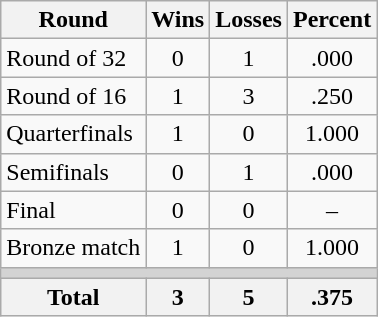<table class=wikitable>
<tr>
<th>Round</th>
<th>Wins</th>
<th>Losses</th>
<th>Percent</th>
</tr>
<tr align=center>
<td align=left>Round of 32</td>
<td>0</td>
<td>1</td>
<td>.000</td>
</tr>
<tr align=center>
<td align=left>Round of 16</td>
<td>1</td>
<td>3</td>
<td>.250</td>
</tr>
<tr align=center>
<td align=left>Quarterfinals</td>
<td>1</td>
<td>0</td>
<td>1.000</td>
</tr>
<tr align=center>
<td align=left>Semifinals</td>
<td>0</td>
<td>1</td>
<td>.000</td>
</tr>
<tr align=center>
<td align=left>Final</td>
<td>0</td>
<td>0</td>
<td>–</td>
</tr>
<tr align=center>
<td align=left>Bronze match</td>
<td>1</td>
<td>0</td>
<td>1.000</td>
</tr>
<tr>
<td colspan=4 bgcolor=lightgray></td>
</tr>
<tr>
<th>Total</th>
<th>3</th>
<th>5</th>
<th>.375</th>
</tr>
</table>
